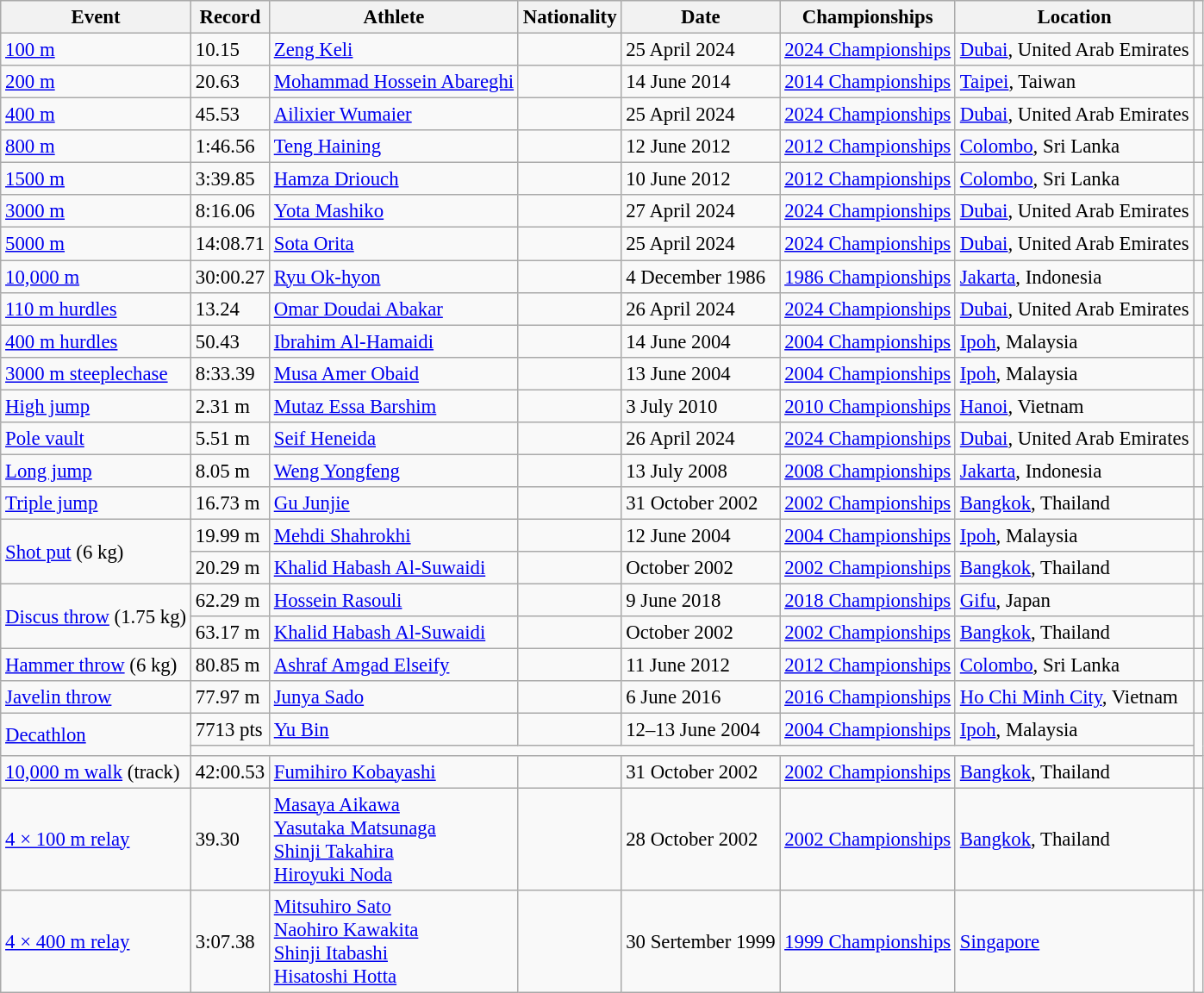<table class="wikitable" style="font-size:95%">
<tr>
<th>Event</th>
<th>Record</th>
<th>Athlete</th>
<th>Nationality</th>
<th>Date</th>
<th>Championships</th>
<th>Location</th>
<th></th>
</tr>
<tr>
<td><a href='#'>100 m</a></td>
<td>10.15 </td>
<td><a href='#'>Zeng Keli</a></td>
<td></td>
<td>25 April 2024</td>
<td><a href='#'>2024 Championships</a></td>
<td><a href='#'>Dubai</a>, United Arab Emirates</td>
<td></td>
</tr>
<tr>
<td><a href='#'>200 m</a></td>
<td>20.63 </td>
<td><a href='#'>Mohammad Hossein Abareghi</a></td>
<td></td>
<td>14 June 2014</td>
<td><a href='#'>2014 Championships</a></td>
<td><a href='#'>Taipei</a>, Taiwan</td>
<td></td>
</tr>
<tr>
<td><a href='#'>400 m</a></td>
<td>45.53</td>
<td><a href='#'>Ailixier Wumaier</a></td>
<td></td>
<td>25 April 2024</td>
<td><a href='#'>2024 Championships</a></td>
<td><a href='#'>Dubai</a>, United Arab Emirates</td>
<td></td>
</tr>
<tr>
<td><a href='#'>800 m</a></td>
<td>1:46.56</td>
<td><a href='#'>Teng Haining</a></td>
<td></td>
<td>12 June 2012</td>
<td><a href='#'>2012 Championships</a></td>
<td><a href='#'>Colombo</a>, Sri Lanka</td>
<td></td>
</tr>
<tr>
<td><a href='#'>1500 m</a></td>
<td>3:39.85</td>
<td><a href='#'>Hamza Driouch</a></td>
<td></td>
<td>10 June 2012</td>
<td><a href='#'>2012 Championships</a></td>
<td><a href='#'>Colombo</a>, Sri Lanka</td>
<td></td>
</tr>
<tr>
<td><a href='#'>3000 m</a></td>
<td>8:16.06</td>
<td><a href='#'>Yota Mashiko</a></td>
<td></td>
<td>27 April 2024</td>
<td><a href='#'>2024 Championships</a></td>
<td><a href='#'>Dubai</a>, United Arab Emirates</td>
<td></td>
</tr>
<tr>
<td><a href='#'>5000 m</a></td>
<td>14:08.71</td>
<td><a href='#'>Sota Orita</a></td>
<td></td>
<td>25 April 2024</td>
<td><a href='#'>2024 Championships</a></td>
<td><a href='#'>Dubai</a>, United Arab Emirates</td>
<td></td>
</tr>
<tr>
<td><a href='#'>10,000 m</a></td>
<td>30:00.27</td>
<td><a href='#'>Ryu Ok-hyon</a></td>
<td></td>
<td>4 December 1986</td>
<td><a href='#'>1986 Championships</a></td>
<td><a href='#'>Jakarta</a>, Indonesia</td>
<td></td>
</tr>
<tr>
<td><a href='#'>110 m hurdles</a></td>
<td>13.24 </td>
<td><a href='#'>Omar Doudai Abakar</a></td>
<td></td>
<td>26 April 2024</td>
<td><a href='#'>2024 Championships</a></td>
<td><a href='#'>Dubai</a>, United Arab Emirates</td>
<td></td>
</tr>
<tr>
<td><a href='#'>400 m hurdles</a></td>
<td>50.43</td>
<td><a href='#'>Ibrahim Al-Hamaidi</a></td>
<td></td>
<td>14 June 2004</td>
<td><a href='#'>2004 Championships</a></td>
<td><a href='#'>Ipoh</a>, Malaysia</td>
<td></td>
</tr>
<tr>
<td><a href='#'>3000 m steeplechase</a></td>
<td>8:33.39</td>
<td><a href='#'>Musa Amer Obaid</a></td>
<td></td>
<td>13 June 2004</td>
<td><a href='#'>2004 Championships</a></td>
<td><a href='#'>Ipoh</a>, Malaysia</td>
<td></td>
</tr>
<tr>
<td><a href='#'>High jump</a></td>
<td>2.31 m</td>
<td><a href='#'>Mutaz Essa Barshim</a></td>
<td></td>
<td>3 July 2010</td>
<td><a href='#'>2010 Championships</a></td>
<td><a href='#'>Hanoi</a>, Vietnam</td>
<td></td>
</tr>
<tr>
<td><a href='#'>Pole vault</a></td>
<td>5.51 m</td>
<td><a href='#'>Seif Heneida</a></td>
<td></td>
<td>26 April 2024</td>
<td><a href='#'>2024 Championships</a></td>
<td><a href='#'>Dubai</a>, United Arab Emirates</td>
<td></td>
</tr>
<tr>
<td><a href='#'>Long jump</a></td>
<td>8.05 m </td>
<td><a href='#'>Weng Yongfeng</a></td>
<td></td>
<td>13 July 2008</td>
<td><a href='#'>2008 Championships</a></td>
<td><a href='#'>Jakarta</a>, Indonesia</td>
<td></td>
</tr>
<tr>
<td><a href='#'>Triple jump</a></td>
<td>16.73 m</td>
<td><a href='#'>Gu Junjie</a></td>
<td></td>
<td>31 October 2002</td>
<td><a href='#'>2002 Championships</a></td>
<td><a href='#'>Bangkok</a>, Thailand</td>
<td></td>
</tr>
<tr>
<td rowspan=2><a href='#'>Shot put</a> (6 kg)</td>
<td>19.99 m</td>
<td><a href='#'>Mehdi Shahrokhi</a></td>
<td></td>
<td>12 June 2004</td>
<td><a href='#'>2004 Championships</a></td>
<td><a href='#'>Ipoh</a>, Malaysia</td>
<td></td>
</tr>
<tr>
<td>20.29 m</td>
<td><a href='#'>Khalid Habash Al-Suwaidi</a></td>
<td></td>
<td>October 2002</td>
<td><a href='#'>2002 Championships</a></td>
<td><a href='#'>Bangkok</a>, Thailand</td>
<td></td>
</tr>
<tr>
<td rowspan=2><a href='#'>Discus throw</a> (1.75 kg)</td>
<td>62.29 m</td>
<td><a href='#'>Hossein Rasouli</a></td>
<td></td>
<td>9 June 2018</td>
<td><a href='#'>2018 Championships</a></td>
<td><a href='#'>Gifu</a>, Japan</td>
<td></td>
</tr>
<tr>
<td>63.17 m</td>
<td><a href='#'>Khalid Habash Al-Suwaidi</a></td>
<td></td>
<td>October 2002</td>
<td><a href='#'>2002 Championships</a></td>
<td><a href='#'>Bangkok</a>, Thailand</td>
<td></td>
</tr>
<tr>
<td><a href='#'>Hammer throw</a> (6 kg)</td>
<td>80.85 m</td>
<td><a href='#'>Ashraf Amgad Elseify</a></td>
<td></td>
<td>11 June 2012</td>
<td><a href='#'>2012 Championships</a></td>
<td><a href='#'>Colombo</a>, Sri Lanka</td>
<td></td>
</tr>
<tr>
<td><a href='#'>Javelin throw</a></td>
<td>77.97 m</td>
<td><a href='#'>Junya Sado</a></td>
<td></td>
<td>6 June 2016</td>
<td><a href='#'>2016 Championships</a></td>
<td><a href='#'>Ho Chi Minh City</a>, Vietnam</td>
<td></td>
</tr>
<tr>
<td rowspan=2><a href='#'>Decathlon</a></td>
<td>7713 pts</td>
<td><a href='#'>Yu Bin</a></td>
<td></td>
<td>12–13 June 2004</td>
<td><a href='#'>2004 Championships</a></td>
<td><a href='#'>Ipoh</a>, Malaysia</td>
<td rowspan="2"></td>
</tr>
<tr>
<td colspan="6"></td>
</tr>
<tr>
<td><a href='#'>10,000 m walk</a> (track)</td>
<td>42:00.53</td>
<td><a href='#'>Fumihiro Kobayashi</a></td>
<td></td>
<td>31 October 2002</td>
<td><a href='#'>2002 Championships</a></td>
<td><a href='#'>Bangkok</a>, Thailand</td>
<td></td>
</tr>
<tr>
<td><a href='#'>4 × 100 m relay</a></td>
<td>39.30</td>
<td><a href='#'>Masaya Aikawa</a><br><a href='#'>Yasutaka Matsunaga</a><br><a href='#'>Shinji Takahira</a><br><a href='#'>Hiroyuki Noda</a></td>
<td></td>
<td>28 October 2002</td>
<td><a href='#'>2002 Championships</a></td>
<td><a href='#'>Bangkok</a>, Thailand</td>
<td></td>
</tr>
<tr>
<td><a href='#'>4 × 400 m relay</a></td>
<td>3:07.38</td>
<td><a href='#'>Mitsuhiro Sato</a><br><a href='#'>Naohiro Kawakita</a><br><a href='#'>Shinji Itabashi</a><br><a href='#'>Hisatoshi Hotta</a></td>
<td></td>
<td>30 Sertember 1999</td>
<td><a href='#'>1999 Championships</a></td>
<td><a href='#'>Singapore</a></td>
<td></td>
</tr>
</table>
